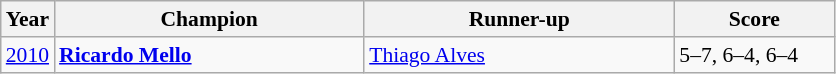<table class="wikitable" style="font-size:90%">
<tr>
<th>Year</th>
<th width="200">Champion</th>
<th width="200">Runner-up</th>
<th width="100">Score</th>
</tr>
<tr>
<td><a href='#'>2010</a></td>
<td> <strong><a href='#'>Ricardo Mello</a></strong></td>
<td> <a href='#'>Thiago Alves</a></td>
<td>5–7, 6–4, 6–4</td>
</tr>
</table>
